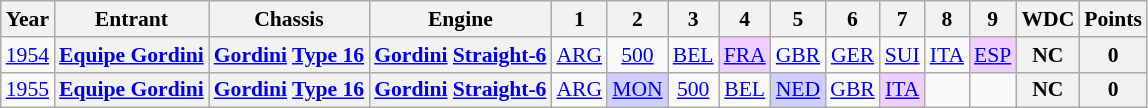<table class="wikitable" style="text-align:center; font-size:90%">
<tr>
<th>Year</th>
<th>Entrant</th>
<th>Chassis</th>
<th>Engine</th>
<th>1</th>
<th>2</th>
<th>3</th>
<th>4</th>
<th>5</th>
<th>6</th>
<th>7</th>
<th>8</th>
<th>9</th>
<th>WDC</th>
<th>Points</th>
</tr>
<tr>
<td><a href='#'>1954</a></td>
<th><a href='#'>Equipe Gordini</a></th>
<th><a href='#'>Gordini</a> <a href='#'>Type 16</a></th>
<th><a href='#'>Gordini</a> <a href='#'>Straight-6</a></th>
<td><a href='#'>ARG</a></td>
<td><a href='#'>500</a></td>
<td><a href='#'>BEL</a></td>
<td style="background:#EFCFFF;"><a href='#'>FRA</a><br></td>
<td><a href='#'>GBR</a></td>
<td><a href='#'>GER</a></td>
<td><a href='#'>SUI</a></td>
<td><a href='#'>ITA</a></td>
<td style="background:#EFCFFF;"><a href='#'>ESP</a><br></td>
<th>NC</th>
<th>0</th>
</tr>
<tr>
<td><a href='#'>1955</a></td>
<th><a href='#'>Equipe Gordini</a></th>
<th><a href='#'>Gordini</a> <a href='#'>Type 16</a></th>
<th><a href='#'>Gordini</a> <a href='#'>Straight-6</a></th>
<td><a href='#'>ARG</a></td>
<td style="background:#CFCFFF;"><a href='#'>MON</a><br></td>
<td><a href='#'>500</a></td>
<td><a href='#'>BEL</a></td>
<td style="background:#CFCFFF;"><a href='#'>NED</a><br></td>
<td><a href='#'>GBR</a></td>
<td style="background:#EFCFFF;"><a href='#'>ITA</a><br></td>
<td></td>
<td></td>
<th>NC</th>
<th>0</th>
</tr>
</table>
